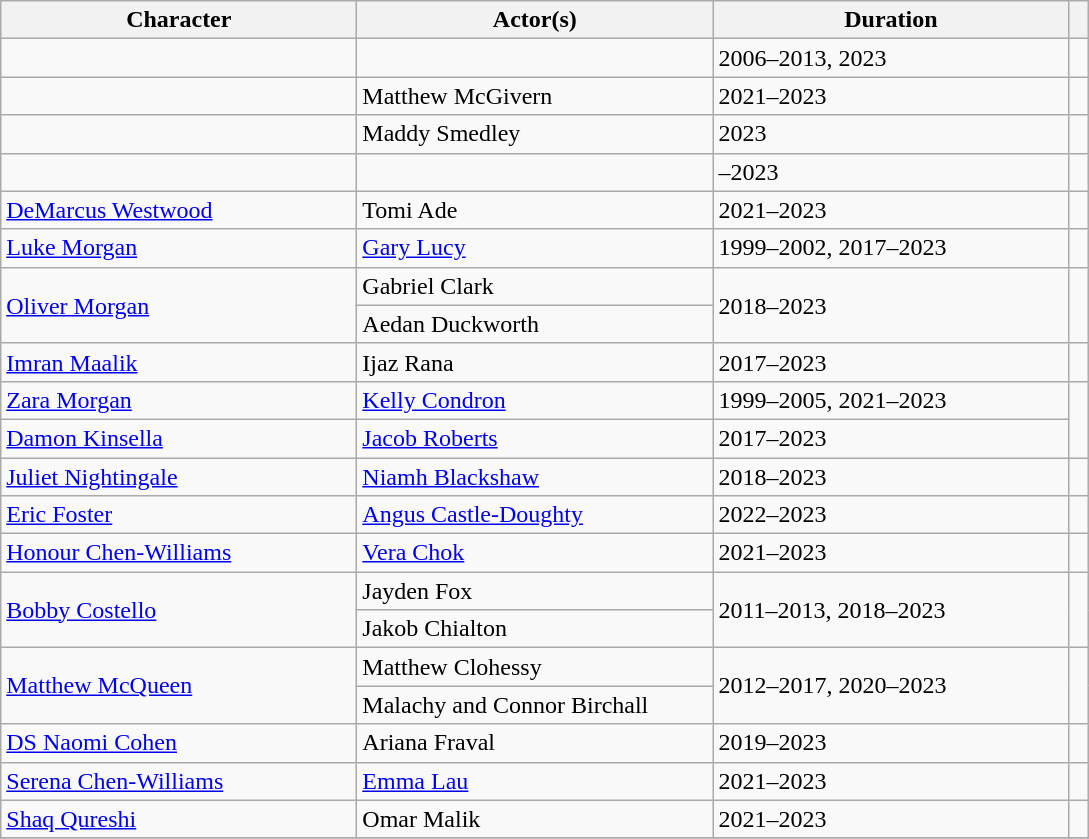<table class="wikitable sortable sticky-header">
<tr>
<th scope="col" style="width:230px;">Character</th>
<th scope="col" style="width:230px;">Actor(s)</th>
<th scope="col" style="width:230px;">Duration</th>
<th scope="col" style="width:5px;"></th>
</tr>
<tr>
<td></td>
<td></td>
<td>2006–2013, 2023</td>
<td style="text-align:center;"></td>
</tr>
<tr>
<td></td>
<td>Matthew McGivern</td>
<td>2021–2023</td>
<td style="text-align:center;"></td>
</tr>
<tr>
<td></td>
<td>Maddy Smedley</td>
<td>2023</td>
<td style="text-align:center;"></td>
</tr>
<tr>
<td></td>
<td></td>
<td>–2023</td>
<td style="text-align:center;"></td>
</tr>
<tr>
<td><a href='#'>DeMarcus Westwood</a></td>
<td>Tomi Ade</td>
<td>2021–2023</td>
<td style="text-align:center;"></td>
</tr>
<tr>
<td><a href='#'>Luke Morgan</a></td>
<td><a href='#'>Gary Lucy</a></td>
<td>1999–2002, 2017–2023</td>
<td style="text-align:center;"></td>
</tr>
<tr>
<td rowspan="2"><a href='#'>Oliver Morgan</a></td>
<td>Gabriel Clark</td>
<td rowspan="2">2018–2023</td>
<td rowspan="2" style="text-align:center;"></td>
</tr>
<tr>
<td>Aedan Duckworth</td>
</tr>
<tr>
<td><a href='#'>Imran Maalik</a></td>
<td>Ijaz Rana</td>
<td>2017–2023</td>
<td style="text-align:center;"></td>
</tr>
<tr>
<td><a href='#'>Zara Morgan</a></td>
<td><a href='#'>Kelly Condron</a></td>
<td>1999–2005, 2021–2023</td>
<td rowspan="2" style="text-align:center;"></td>
</tr>
<tr>
<td><a href='#'>Damon Kinsella</a></td>
<td><a href='#'>Jacob Roberts</a></td>
<td>2017–2023</td>
</tr>
<tr>
<td><a href='#'>Juliet Nightingale</a></td>
<td><a href='#'>Niamh Blackshaw</a></td>
<td>2018–2023</td>
<td style="text-align:center;"></td>
</tr>
<tr>
<td><a href='#'>Eric Foster</a></td>
<td><a href='#'>Angus Castle-Doughty</a></td>
<td>2022–2023</td>
<td style="text-align:center;"></td>
</tr>
<tr>
<td><a href='#'>Honour Chen-Williams</a></td>
<td><a href='#'>Vera Chok</a></td>
<td>2021–2023</td>
<td style="text-align:center;"></td>
</tr>
<tr>
<td rowspan="2"><a href='#'>Bobby Costello</a></td>
<td>Jayden Fox</td>
<td rowspan="2">2011–2013, 2018–2023</td>
<td rowspan="2" style="text-align:center;"></td>
</tr>
<tr>
<td>Jakob Chialton</td>
</tr>
<tr>
<td rowspan="2"><a href='#'>Matthew McQueen</a></td>
<td>Matthew Clohessy</td>
<td rowspan="2">2012–2017, 2020–2023</td>
<td rowspan="2" style="text-align:center;"></td>
</tr>
<tr>
<td>Malachy and Connor Birchall</td>
</tr>
<tr>
<td><a href='#'>DS Naomi Cohen</a></td>
<td>Ariana Fraval</td>
<td>2019–2023</td>
<td style="text-align:center;"></td>
</tr>
<tr>
<td><a href='#'>Serena Chen-Williams</a></td>
<td><a href='#'>Emma Lau</a></td>
<td>2021–2023</td>
<td style="text-align:center;"></td>
</tr>
<tr>
<td><a href='#'>Shaq Qureshi</a></td>
<td>Omar Malik</td>
<td>2021–2023</td>
<td style="text-align:center;"></td>
</tr>
<tr>
</tr>
</table>
